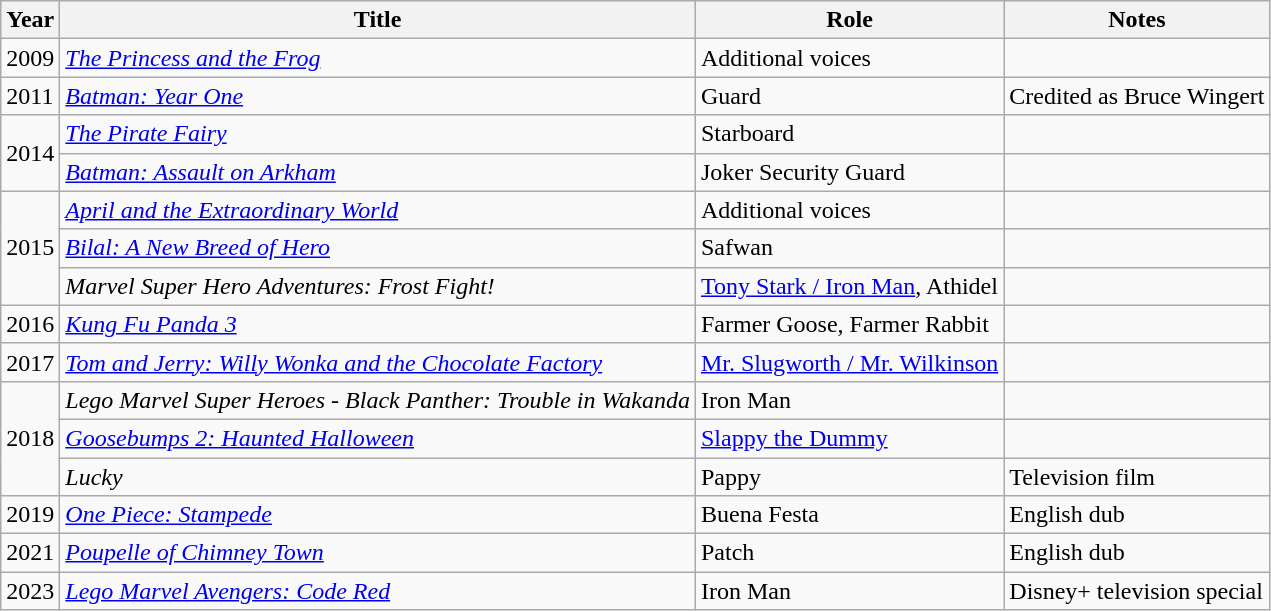<table class="wikitable">
<tr align="center">
<th>Year</th>
<th>Title</th>
<th>Role</th>
<th>Notes</th>
</tr>
<tr>
<td>2009</td>
<td><em><a href='#'>The Princess and the Frog</a></em></td>
<td>Additional voices</td>
<td></td>
</tr>
<tr>
<td>2011</td>
<td><em><a href='#'>Batman: Year One</a></em></td>
<td>Guard</td>
<td>Credited as Bruce Wingert</td>
</tr>
<tr>
<td rowspan="2">2014</td>
<td><em><a href='#'>The Pirate Fairy</a></em></td>
<td>Starboard</td>
<td></td>
</tr>
<tr>
<td><em><a href='#'>Batman: Assault on Arkham</a></em></td>
<td>Joker Security Guard</td>
<td></td>
</tr>
<tr>
<td rowspan="3">2015</td>
<td><em><a href='#'>April and the Extraordinary World</a></em></td>
<td>Additional voices</td>
<td></td>
</tr>
<tr>
<td><em><a href='#'>Bilal: A New Breed of Hero</a></em></td>
<td>Safwan</td>
<td></td>
</tr>
<tr>
<td><em>Marvel Super Hero Adventures: Frost Fight!</em></td>
<td><a href='#'>Tony Stark / Iron Man</a>, Athidel</td>
<td></td>
</tr>
<tr>
<td>2016</td>
<td><em><a href='#'>Kung Fu Panda 3</a></em></td>
<td>Farmer Goose, Farmer Rabbit</td>
<td></td>
</tr>
<tr>
<td>2017</td>
<td><em><a href='#'>Tom and Jerry: Willy Wonka and the Chocolate Factory</a></em></td>
<td><a href='#'>Mr. Slugworth / Mr. Wilkinson</a></td>
<td></td>
</tr>
<tr>
<td rowspan="3">2018</td>
<td><em>Lego Marvel Super Heroes - Black Panther: Trouble in Wakanda</em></td>
<td>Iron Man</td>
<td></td>
</tr>
<tr>
<td><em><a href='#'>Goosebumps 2: Haunted Halloween</a></em></td>
<td><a href='#'>Slappy the Dummy</a></td>
<td></td>
</tr>
<tr>
<td><em>Lucky</em></td>
<td>Pappy</td>
<td>Television film</td>
</tr>
<tr>
<td>2019</td>
<td><em><a href='#'>One Piece: Stampede</a></em></td>
<td>Buena Festa</td>
<td>English dub</td>
</tr>
<tr>
<td>2021</td>
<td><em><a href='#'>Poupelle of Chimney Town</a></em></td>
<td>Patch</td>
<td>English dub</td>
</tr>
<tr>
<td>2023</td>
<td><em><a href='#'>Lego Marvel Avengers: Code Red</a></em></td>
<td>Iron Man</td>
<td>Disney+ television special</td>
</tr>
</table>
